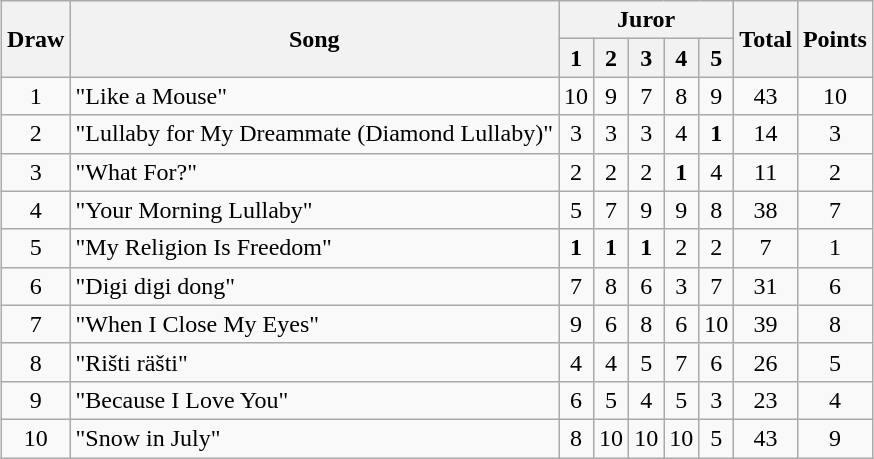<table class="wikitable collapsible" style="margin: 1em auto 1em auto; text-align:center;">
<tr>
<th rowspan="2">Draw</th>
<th rowspan="2">Song</th>
<th colspan="5">Juror</th>
<th rowspan="2">Total</th>
<th rowspan="2">Points</th>
</tr>
<tr>
<th>1</th>
<th>2</th>
<th>3</th>
<th>4</th>
<th>5</th>
</tr>
<tr>
<td>1</td>
<td align="left">"Like a Mouse"</td>
<td>10</td>
<td>9</td>
<td>7</td>
<td>8</td>
<td>9</td>
<td>43</td>
<td>10</td>
</tr>
<tr>
<td>2</td>
<td align="left">"Lullaby for My Dreammate (Diamond Lullaby)"</td>
<td>3</td>
<td>3</td>
<td>3</td>
<td>4</td>
<td><strong>1</strong></td>
<td>14</td>
<td>3</td>
</tr>
<tr>
<td>3</td>
<td align="left">"What For?"</td>
<td>2</td>
<td>2</td>
<td>2</td>
<td><strong>1</strong></td>
<td>4</td>
<td>11</td>
<td>2</td>
</tr>
<tr>
<td>4</td>
<td align="left">"Your Morning Lullaby"</td>
<td>5</td>
<td>7</td>
<td>9</td>
<td>9</td>
<td>8</td>
<td>38</td>
<td>7</td>
</tr>
<tr>
<td>5</td>
<td align="left">"My Religion Is Freedom"</td>
<td><strong>1</strong></td>
<td><strong>1</strong></td>
<td><strong>1</strong></td>
<td>2</td>
<td>2</td>
<td>7</td>
<td>1</td>
</tr>
<tr>
<td>6</td>
<td align="left">"Digi digi dong"</td>
<td>7</td>
<td>8</td>
<td>6</td>
<td>3</td>
<td>7</td>
<td>31</td>
<td>6</td>
</tr>
<tr>
<td>7</td>
<td align="left">"When I Close My Eyes"</td>
<td>9</td>
<td>6</td>
<td>8</td>
<td>6</td>
<td>10</td>
<td>39</td>
<td>8</td>
</tr>
<tr>
<td>8</td>
<td align="left">"Rišti räšti"</td>
<td>4</td>
<td>4</td>
<td>5</td>
<td>7</td>
<td>6</td>
<td>26</td>
<td>5</td>
</tr>
<tr>
<td>9</td>
<td align="left">"Because I Love You"</td>
<td>6</td>
<td>5</td>
<td>4</td>
<td>5</td>
<td>3</td>
<td>23</td>
<td>4</td>
</tr>
<tr>
<td>10</td>
<td align="left">"Snow in July"</td>
<td>8</td>
<td>10</td>
<td>10</td>
<td>10</td>
<td>5</td>
<td>43</td>
<td>9</td>
</tr>
</table>
